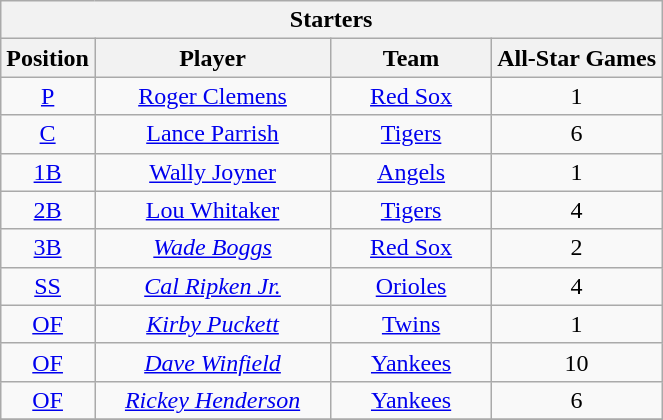<table class="wikitable" style="font-size: 100%; text-align:center;">
<tr>
<th colspan="4">Starters</th>
</tr>
<tr>
<th>Position</th>
<th width="150">Player</th>
<th width="100">Team</th>
<th>All-Star Games</th>
</tr>
<tr>
<td><a href='#'>P</a></td>
<td><a href='#'>Roger Clemens</a></td>
<td><a href='#'>Red Sox</a></td>
<td>1</td>
</tr>
<tr>
<td><a href='#'>C</a></td>
<td><a href='#'>Lance Parrish</a></td>
<td><a href='#'>Tigers</a></td>
<td>6</td>
</tr>
<tr>
<td><a href='#'>1B</a></td>
<td><a href='#'>Wally Joyner</a></td>
<td><a href='#'>Angels</a></td>
<td>1</td>
</tr>
<tr>
<td><a href='#'>2B</a></td>
<td><a href='#'>Lou Whitaker</a></td>
<td><a href='#'>Tigers</a></td>
<td>4</td>
</tr>
<tr>
<td><a href='#'>3B</a></td>
<td><em><a href='#'>Wade Boggs</a></em></td>
<td><a href='#'>Red Sox</a></td>
<td>2</td>
</tr>
<tr>
<td><a href='#'>SS</a></td>
<td><em><a href='#'>Cal Ripken Jr.</a></em></td>
<td><a href='#'>Orioles</a></td>
<td>4</td>
</tr>
<tr>
<td><a href='#'>OF</a></td>
<td><em><a href='#'>Kirby Puckett</a></em></td>
<td><a href='#'>Twins</a></td>
<td>1</td>
</tr>
<tr>
<td><a href='#'>OF</a></td>
<td><em><a href='#'>Dave Winfield</a></em></td>
<td><a href='#'>Yankees</a></td>
<td>10</td>
</tr>
<tr>
<td><a href='#'>OF</a></td>
<td><em><a href='#'>Rickey Henderson</a></em></td>
<td><a href='#'>Yankees</a></td>
<td>6</td>
</tr>
<tr>
</tr>
</table>
